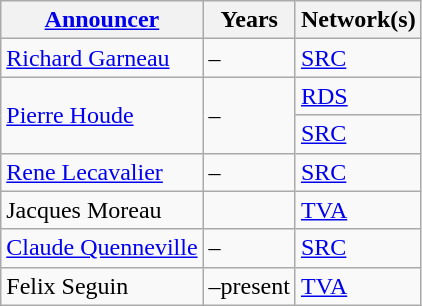<table class="wikitable">
<tr>
<th><a href='#'>Announcer</a></th>
<th>Years</th>
<th>Network(s)</th>
</tr>
<tr>
<td><a href='#'>Richard Garneau</a></td>
<td>–</td>
<td><a href='#'>SRC</a></td>
</tr>
<tr>
<td rowspan="2"><a href='#'>Pierre Houde</a></td>
<td rowspan="2">–</td>
<td><a href='#'>RDS</a></td>
</tr>
<tr>
<td><a href='#'>SRC</a></td>
</tr>
<tr>
<td><a href='#'>Rene Lecavalier</a></td>
<td>–</td>
<td><a href='#'>SRC</a></td>
</tr>
<tr>
<td>Jacques Moreau</td>
<td></td>
<td><a href='#'>TVA</a></td>
</tr>
<tr>
<td><a href='#'>Claude Quenneville</a></td>
<td>–</td>
<td><a href='#'>SRC</a></td>
</tr>
<tr>
<td>Felix Seguin</td>
<td>–present</td>
<td><a href='#'>TVA</a></td>
</tr>
</table>
